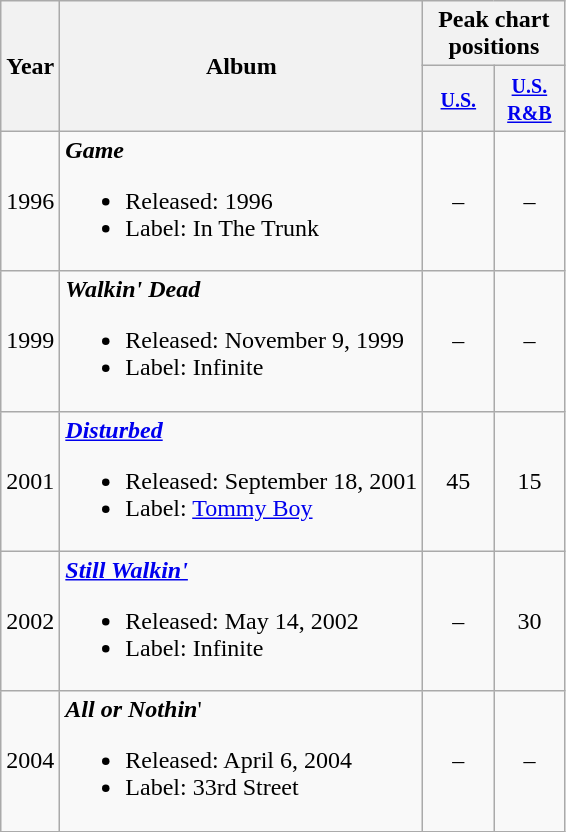<table class="wikitable">
<tr>
<th rowspan="2">Year</th>
<th rowspan="2">Album</th>
<th colspan="2">Peak chart positions</th>
</tr>
<tr>
<th width=40><small><a href='#'>U.S.</a></small></th>
<th width=40><small><a href='#'>U.S. R&B</a></small></th>
</tr>
<tr>
<td>1996</td>
<td><strong><em>Game</em></strong><br><ul><li>Released: 1996</li><li>Label: In The Trunk</li></ul></td>
<td align="center">–</td>
<td align="center">–</td>
</tr>
<tr>
<td>1999</td>
<td><strong><em>Walkin' Dead</em></strong><br><ul><li>Released: November 9, 1999</li><li>Label: Infinite</li></ul></td>
<td align="center">–</td>
<td align="center">–</td>
</tr>
<tr>
<td>2001</td>
<td><strong><em><a href='#'>Disturbed</a></em></strong><br><ul><li>Released: September 18, 2001</li><li>Label: <a href='#'>Tommy Boy</a></li></ul></td>
<td align="center">45</td>
<td align="center">15</td>
</tr>
<tr>
<td>2002</td>
<td><strong><em><a href='#'>Still Walkin'</a></em></strong><br><ul><li>Released: May 14, 2002</li><li>Label: Infinite</li></ul></td>
<td align="center">–</td>
<td align="center">30</td>
</tr>
<tr>
<td>2004</td>
<td><strong><em>All or Nothin</em></strong>'<br><ul><li>Released: April 6, 2004</li><li>Label: 33rd Street</li></ul></td>
<td align="center">–</td>
<td align="center">–</td>
</tr>
</table>
